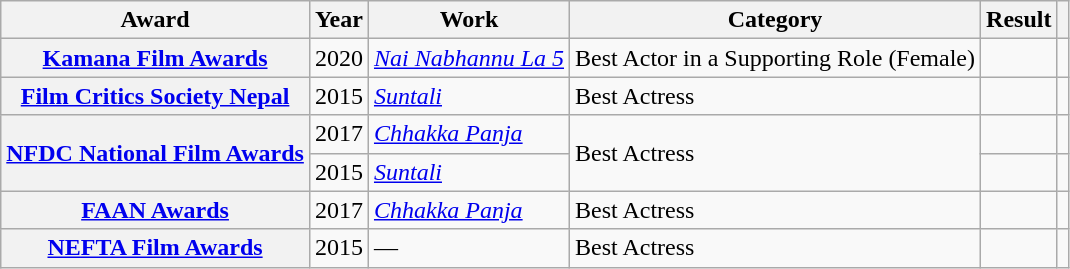<table class="wikitable sortable plainrowheaders">
<tr>
<th scope="col">Award</th>
<th scope="col">Year</th>
<th scope="col">Work</th>
<th scope="col">Category</th>
<th scope="col">Result</th>
<th scope="col" class="unsortable"></th>
</tr>
<tr>
<th scope="row"><a href='#'>Kamana Film Awards</a></th>
<td>2020</td>
<td><em><a href='#'>Nai Nabhannu La 5</a></em></td>
<td>Best Actor in a Supporting Role (Female)</td>
<td></td>
<td style="text-align:center;"></td>
</tr>
<tr>
<th scope="row"><a href='#'>Film Critics Society Nepal</a></th>
<td>2015</td>
<td><em><a href='#'>Suntali</a></em></td>
<td>Best Actress</td>
<td></td>
<td style="text-align:center;"></td>
</tr>
<tr>
<th scope="row" rowspan="2"><a href='#'>NFDC National Film Awards</a></th>
<td>2017</td>
<td><em><a href='#'>Chhakka Panja</a></em></td>
<td rowspan="2">Best Actress</td>
<td></td>
<td style="text-align:center;"></td>
</tr>
<tr>
<td>2015</td>
<td><em><a href='#'>Suntali</a></em></td>
<td></td>
<td style="text-align:center;"></td>
</tr>
<tr>
<th scope="row"><a href='#'>FAAN Awards</a></th>
<td>2017</td>
<td><em><a href='#'>Chhakka Panja</a></em></td>
<td>Best Actress</td>
<td></td>
<td style="text-align:center;"></td>
</tr>
<tr>
<th scope="row"><a href='#'>NEFTA Film Awards</a></th>
<td>2015</td>
<td>—</td>
<td>Best Actress</td>
<td></td>
<td style="text-align:center;"></td>
</tr>
</table>
